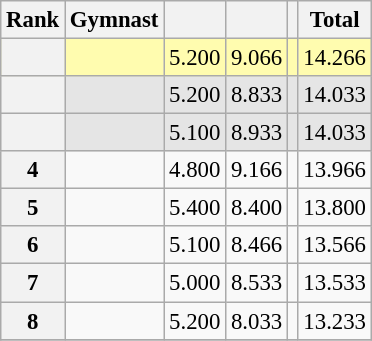<table class="wikitable sortable" style="text-align:center; font-size:95%">
<tr>
<th scope=col>Rank</th>
<th scope=col>Gymnast</th>
<th scope=col></th>
<th scope=col></th>
<th scope=col></th>
<th scope=col>Total</th>
</tr>
<tr bgcolor=fffcaf>
<th scope=row></th>
<td align=left></td>
<td>5.200</td>
<td>9.066</td>
<td></td>
<td>14.266</td>
</tr>
<tr bgcolor=e5e5e5>
<th scope=row></th>
<td align=left></td>
<td>5.200</td>
<td>8.833</td>
<td></td>
<td>14.033</td>
</tr>
<tr bgcolor=e5e5e5>
<th scope=row></th>
<td align=left></td>
<td>5.100</td>
<td>8.933</td>
<td></td>
<td>14.033</td>
</tr>
<tr>
<th scope=row>4</th>
<td align=left></td>
<td>4.800</td>
<td>9.166</td>
<td></td>
<td>13.966</td>
</tr>
<tr>
<th scope=row>5</th>
<td align=left></td>
<td>5.400</td>
<td>8.400</td>
<td></td>
<td>13.800</td>
</tr>
<tr>
<th scope=row>6</th>
<td align=left></td>
<td>5.100</td>
<td>8.466</td>
<td></td>
<td>13.566</td>
</tr>
<tr>
<th scope=row>7</th>
<td align=left></td>
<td>5.000</td>
<td>8.533</td>
<td></td>
<td>13.533</td>
</tr>
<tr>
<th scope=row>8</th>
<td align=left></td>
<td>5.200</td>
<td>8.033</td>
<td></td>
<td>13.233</td>
</tr>
<tr>
</tr>
</table>
